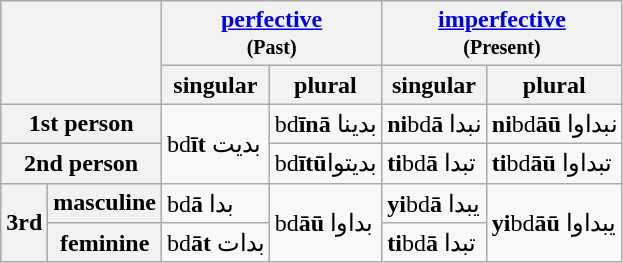<table class="wikitable">
<tr>
<th colspan="2" rowspan="2"></th>
<th colspan="2"><a href='#'>perfective</a><br><small>(Past)</small></th>
<th colspan="2"><a href='#'>imperfective</a><br><small>(Present)</small></th>
</tr>
<tr>
<th>singular</th>
<th>plural</th>
<th>singular</th>
<th>plural</th>
</tr>
<tr>
<th colspan="2">1st person</th>
<td rowspan="2">bd<strong>īt</strong> بديت</td>
<td>bd<strong>īnā</strong> بدينا</td>
<td><strong>ni</strong>bd<strong>ā</strong> نبدا</td>
<td><strong>ni</strong>bd<strong>āū</strong> نبداوا</td>
</tr>
<tr>
<th colspan="2">2nd person</th>
<td>bd<strong>ītū</strong>بديتوا</td>
<td><strong>ti</strong>bd<strong>ā</strong> تبدا</td>
<td><strong>ti</strong>bd<strong>āū</strong> تبداوا</td>
</tr>
<tr>
<th rowspan="2">3rd</th>
<th>masculine</th>
<td>bd<strong>ā</strong> بدا</td>
<td rowspan="2">bd<strong>āū</strong> بداوا</td>
<td><strong>yi</strong>bd<strong>ā</strong> يبدا</td>
<td rowspan="2"><strong>yi</strong>bd<strong>āū</strong> يبداوا</td>
</tr>
<tr>
<th>feminine</th>
<td>bd<strong>āt</strong> بدات</td>
<td><strong>ti</strong>bd<strong>ā</strong> تبدا</td>
</tr>
</table>
